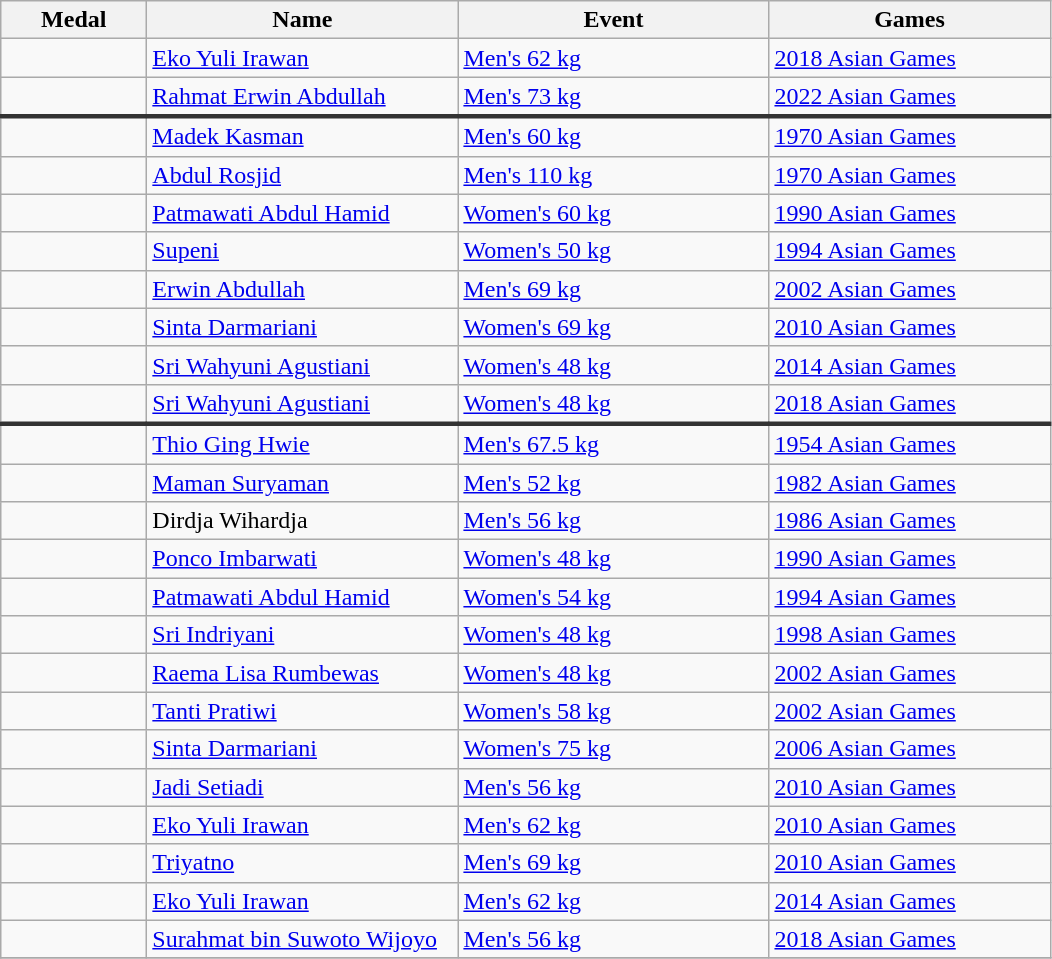<table class="wikitable sortable" style="font-size:100%">
<tr>
<th width="90">Medal</th>
<th width="200">Name</th>
<th width="200">Event</th>
<th width="180">Games</th>
</tr>
<tr>
<td></td>
<td><a href='#'>Eko Yuli Irawan</a></td>
<td><a href='#'>Men's 62 kg</a></td>
<td><a href='#'>2018 Asian Games</a></td>
</tr>
<tr>
<td></td>
<td><a href='#'>Rahmat Erwin Abdullah</a></td>
<td><a href='#'>Men's 73 kg</a></td>
<td><a href='#'>2022 Asian Games</a></td>
</tr>
<tr style="border-top: 3px solid #333333;">
<td></td>
<td><a href='#'>Madek Kasman</a></td>
<td><a href='#'>Men's 60 kg</a></td>
<td><a href='#'>1970 Asian Games</a></td>
</tr>
<tr>
<td></td>
<td><a href='#'>Abdul Rosjid</a></td>
<td><a href='#'>Men's 110 kg</a></td>
<td><a href='#'>1970 Asian Games</a></td>
</tr>
<tr>
<td></td>
<td><a href='#'>Patmawati Abdul Hamid</a></td>
<td><a href='#'>Women's 60 kg</a></td>
<td><a href='#'>1990 Asian Games</a></td>
</tr>
<tr>
<td></td>
<td><a href='#'>Supeni</a></td>
<td><a href='#'>Women's 50 kg</a></td>
<td><a href='#'>1994 Asian Games</a></td>
</tr>
<tr>
<td></td>
<td><a href='#'>Erwin Abdullah</a></td>
<td><a href='#'>Men's 69 kg</a></td>
<td><a href='#'>2002 Asian Games</a></td>
</tr>
<tr>
<td></td>
<td><a href='#'>Sinta Darmariani</a></td>
<td><a href='#'>Women's 69 kg</a></td>
<td><a href='#'>2010 Asian Games</a></td>
</tr>
<tr>
<td></td>
<td><a href='#'>Sri Wahyuni Agustiani</a></td>
<td><a href='#'>Women's 48 kg</a></td>
<td><a href='#'>2014 Asian Games</a></td>
</tr>
<tr>
<td></td>
<td><a href='#'>Sri Wahyuni Agustiani</a></td>
<td><a href='#'>Women's 48 kg</a></td>
<td><a href='#'>2018 Asian Games</a></td>
</tr>
<tr style="border-top: 3px solid #333333;">
<td></td>
<td><a href='#'>Thio Ging Hwie</a></td>
<td><a href='#'>Men's 67.5 kg</a></td>
<td><a href='#'>1954 Asian Games</a></td>
</tr>
<tr>
<td></td>
<td><a href='#'>Maman Suryaman</a></td>
<td><a href='#'>Men's 52 kg</a></td>
<td><a href='#'>1982 Asian Games</a></td>
</tr>
<tr>
<td></td>
<td>Dirdja Wihardja</td>
<td><a href='#'>Men's 56 kg</a></td>
<td><a href='#'>1986 Asian Games</a></td>
</tr>
<tr>
<td></td>
<td><a href='#'>Ponco Imbarwati</a></td>
<td><a href='#'>Women's 48 kg</a></td>
<td><a href='#'>1990 Asian Games</a></td>
</tr>
<tr>
<td></td>
<td><a href='#'>Patmawati Abdul Hamid</a></td>
<td><a href='#'>Women's 54 kg</a></td>
<td><a href='#'>1994 Asian Games</a></td>
</tr>
<tr>
<td></td>
<td><a href='#'>Sri Indriyani</a></td>
<td><a href='#'>Women's 48 kg</a></td>
<td><a href='#'>1998 Asian Games</a></td>
</tr>
<tr>
<td></td>
<td><a href='#'>Raema Lisa Rumbewas</a></td>
<td><a href='#'>Women's 48 kg</a></td>
<td><a href='#'>2002 Asian Games</a></td>
</tr>
<tr>
<td></td>
<td><a href='#'>Tanti Pratiwi</a></td>
<td><a href='#'>Women's 58 kg</a></td>
<td><a href='#'>2002 Asian Games</a></td>
</tr>
<tr>
<td></td>
<td><a href='#'>Sinta Darmariani</a></td>
<td><a href='#'>Women's 75 kg</a></td>
<td><a href='#'>2006 Asian Games</a></td>
</tr>
<tr>
<td></td>
<td><a href='#'>Jadi Setiadi</a></td>
<td><a href='#'>Men's 56 kg</a></td>
<td><a href='#'>2010 Asian Games</a></td>
</tr>
<tr>
<td></td>
<td><a href='#'>Eko Yuli Irawan</a></td>
<td><a href='#'>Men's 62 kg</a></td>
<td><a href='#'>2010 Asian Games</a></td>
</tr>
<tr>
<td></td>
<td><a href='#'>Triyatno</a></td>
<td><a href='#'>Men's 69 kg</a></td>
<td><a href='#'>2010 Asian Games</a></td>
</tr>
<tr>
<td></td>
<td><a href='#'>Eko Yuli Irawan</a></td>
<td><a href='#'>Men's 62 kg</a></td>
<td><a href='#'>2014 Asian Games</a></td>
</tr>
<tr>
<td></td>
<td><a href='#'>Surahmat bin Suwoto Wijoyo</a></td>
<td><a href='#'>Men's 56 kg</a></td>
<td><a href='#'>2018 Asian Games</a></td>
</tr>
<tr>
</tr>
</table>
